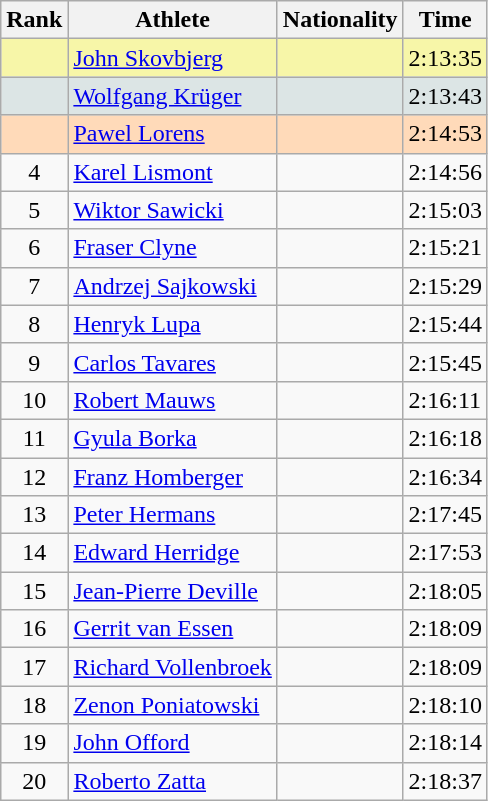<table class="wikitable sortable">
<tr>
<th>Rank</th>
<th>Athlete</th>
<th>Nationality</th>
<th>Time</th>
</tr>
<tr bgcolor=#F7F6A8>
<td align=center></td>
<td><a href='#'>John Skovbjerg</a></td>
<td></td>
<td>2:13:35</td>
</tr>
<tr bgcolor=#DCE5E5>
<td align=center></td>
<td><a href='#'>Wolfgang Krüger</a></td>
<td></td>
<td>2:13:43</td>
</tr>
<tr bgcolor=#FFDAB9>
<td align=center></td>
<td><a href='#'>Pawel Lorens</a></td>
<td></td>
<td>2:14:53</td>
</tr>
<tr>
<td align=center>4</td>
<td><a href='#'>Karel Lismont</a></td>
<td></td>
<td>2:14:56</td>
</tr>
<tr>
<td align=center>5</td>
<td><a href='#'>Wiktor Sawicki</a></td>
<td></td>
<td>2:15:03</td>
</tr>
<tr>
<td align=center>6</td>
<td><a href='#'>Fraser Clyne</a></td>
<td></td>
<td>2:15:21</td>
</tr>
<tr>
<td align=center>7</td>
<td><a href='#'>Andrzej Sajkowski</a></td>
<td></td>
<td>2:15:29</td>
</tr>
<tr>
<td align=center>8</td>
<td><a href='#'>Henryk Lupa</a></td>
<td></td>
<td>2:15:44</td>
</tr>
<tr>
<td align=center>9</td>
<td><a href='#'>Carlos Tavares</a></td>
<td></td>
<td>2:15:45</td>
</tr>
<tr>
<td align=center>10</td>
<td><a href='#'>Robert Mauws</a></td>
<td></td>
<td>2:16:11</td>
</tr>
<tr>
<td align=center>11</td>
<td><a href='#'>Gyula Borka</a></td>
<td></td>
<td>2:16:18</td>
</tr>
<tr>
<td align=center>12</td>
<td><a href='#'>Franz Homberger</a></td>
<td></td>
<td>2:16:34</td>
</tr>
<tr>
<td align=center>13</td>
<td><a href='#'>Peter Hermans</a></td>
<td></td>
<td>2:17:45</td>
</tr>
<tr>
<td align=center>14</td>
<td><a href='#'>Edward Herridge</a></td>
<td></td>
<td>2:17:53</td>
</tr>
<tr>
<td align=center>15</td>
<td><a href='#'>Jean-Pierre Deville</a></td>
<td></td>
<td>2:18:05</td>
</tr>
<tr>
<td align=center>16</td>
<td><a href='#'>Gerrit van Essen</a></td>
<td></td>
<td>2:18:09</td>
</tr>
<tr>
<td align=center>17</td>
<td><a href='#'>Richard Vollenbroek</a></td>
<td></td>
<td>2:18:09</td>
</tr>
<tr>
<td align=center>18</td>
<td><a href='#'>Zenon Poniatowski</a></td>
<td></td>
<td>2:18:10</td>
</tr>
<tr>
<td align=center>19</td>
<td><a href='#'>John Offord</a></td>
<td></td>
<td>2:18:14</td>
</tr>
<tr>
<td align=center>20</td>
<td><a href='#'>Roberto Zatta</a></td>
<td></td>
<td>2:18:37</td>
</tr>
</table>
